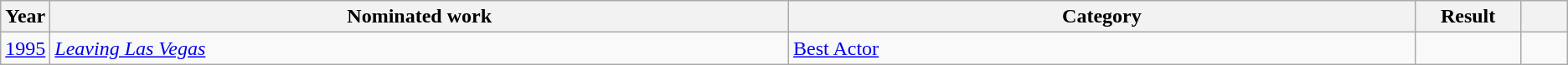<table class="wikitable sortable">
<tr>
<th scope="col" style="width:1em;">Year</th>
<th scope="col" style="width:39em;">Nominated work</th>
<th scope="col" style="width:33em;">Category</th>
<th scope="col" style="width:5em;">Result</th>
<th scope="col" style="width:2em;" class="unsortable"></th>
</tr>
<tr>
<td><a href='#'>1995</a></td>
<td><em><a href='#'>Leaving Las Vegas</a></em></td>
<td><a href='#'>Best Actor</a></td>
<td></td>
<td style="text-align:center;"></td>
</tr>
</table>
